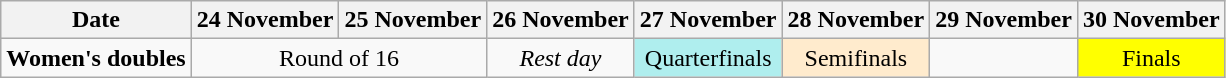<table class="wikitable" style="text-align:center">
<tr>
<th>Date</th>
<th>24 November</th>
<th>25 November</th>
<th>26 November</th>
<th>27 November</th>
<th>28 November</th>
<th>29 November</th>
<th>30 November</th>
</tr>
<tr>
<td align="left"><strong>Women's doubles</strong></td>
<td colspan=2>Round of 16</td>
<td><em>Rest day</em></td>
<td bgcolor="#afeeee">Quarterfinals</td>
<td bgcolor="#ffebcd">Semifinals</td>
<td></td>
<td bgcolor="#FFFF00">Finals</td>
</tr>
</table>
